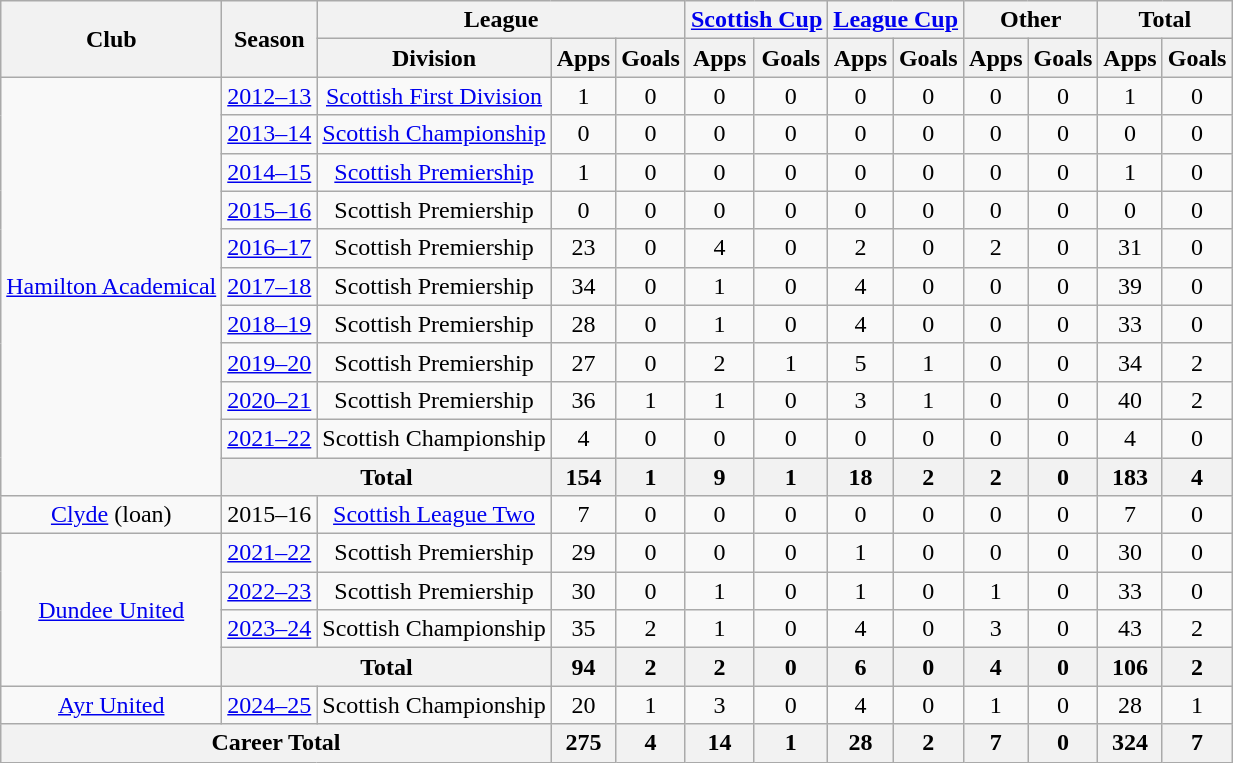<table class="wikitable" style="text-align: center;">
<tr>
<th rowspan="2">Club</th>
<th rowspan="2">Season</th>
<th colspan="3">League</th>
<th colspan="2"><a href='#'>Scottish Cup</a></th>
<th colspan="2"><a href='#'>League Cup</a></th>
<th colspan="2">Other</th>
<th colspan="2">Total</th>
</tr>
<tr>
<th>Division</th>
<th>Apps</th>
<th>Goals</th>
<th>Apps</th>
<th>Goals</th>
<th>Apps</th>
<th>Goals</th>
<th>Apps</th>
<th>Goals</th>
<th>Apps</th>
<th>Goals</th>
</tr>
<tr>
<td rowspan="11"><a href='#'>Hamilton Academical</a></td>
<td><a href='#'>2012–13</a></td>
<td><a href='#'>Scottish First Division</a></td>
<td>1</td>
<td>0</td>
<td>0</td>
<td>0</td>
<td>0</td>
<td>0</td>
<td>0</td>
<td>0</td>
<td>1</td>
<td>0</td>
</tr>
<tr>
<td><a href='#'>2013–14</a></td>
<td><a href='#'>Scottish Championship</a></td>
<td>0</td>
<td>0</td>
<td>0</td>
<td>0</td>
<td>0</td>
<td>0</td>
<td>0</td>
<td>0</td>
<td>0</td>
<td>0</td>
</tr>
<tr>
<td><a href='#'>2014–15</a></td>
<td><a href='#'>Scottish Premiership</a></td>
<td>1</td>
<td>0</td>
<td>0</td>
<td>0</td>
<td>0</td>
<td>0</td>
<td>0</td>
<td>0</td>
<td>1</td>
<td>0</td>
</tr>
<tr>
<td><a href='#'>2015–16</a></td>
<td>Scottish Premiership</td>
<td>0</td>
<td>0</td>
<td>0</td>
<td>0</td>
<td>0</td>
<td>0</td>
<td>0</td>
<td>0</td>
<td>0</td>
<td>0</td>
</tr>
<tr>
<td><a href='#'>2016–17</a></td>
<td>Scottish Premiership</td>
<td>23</td>
<td>0</td>
<td>4</td>
<td>0</td>
<td>2</td>
<td>0</td>
<td>2</td>
<td>0</td>
<td>31</td>
<td>0</td>
</tr>
<tr>
<td><a href='#'>2017–18</a></td>
<td>Scottish Premiership</td>
<td>34</td>
<td>0</td>
<td>1</td>
<td>0</td>
<td>4</td>
<td>0</td>
<td>0</td>
<td>0</td>
<td>39</td>
<td>0</td>
</tr>
<tr>
<td><a href='#'>2018–19</a></td>
<td>Scottish Premiership</td>
<td>28</td>
<td>0</td>
<td>1</td>
<td>0</td>
<td>4</td>
<td>0</td>
<td>0</td>
<td>0</td>
<td>33</td>
<td>0</td>
</tr>
<tr>
<td><a href='#'>2019–20</a></td>
<td>Scottish Premiership</td>
<td>27</td>
<td>0</td>
<td>2</td>
<td>1</td>
<td>5</td>
<td>1</td>
<td>0</td>
<td>0</td>
<td>34</td>
<td>2</td>
</tr>
<tr>
<td><a href='#'>2020–21</a></td>
<td>Scottish Premiership</td>
<td>36</td>
<td>1</td>
<td>1</td>
<td>0</td>
<td>3</td>
<td>1</td>
<td>0</td>
<td>0</td>
<td>40</td>
<td>2</td>
</tr>
<tr>
<td><a href='#'>2021–22</a></td>
<td>Scottish Championship</td>
<td>4</td>
<td>0</td>
<td>0</td>
<td>0</td>
<td>0</td>
<td>0</td>
<td>0</td>
<td>0</td>
<td>4</td>
<td>0</td>
</tr>
<tr>
<th colspan="2">Total</th>
<th>154</th>
<th>1</th>
<th>9</th>
<th>1</th>
<th>18</th>
<th>2</th>
<th>2</th>
<th>0</th>
<th>183</th>
<th>4</th>
</tr>
<tr>
<td><a href='#'>Clyde</a> (loan)</td>
<td>2015–16</td>
<td><a href='#'>Scottish League Two</a></td>
<td>7</td>
<td>0</td>
<td>0</td>
<td>0</td>
<td>0</td>
<td>0</td>
<td>0</td>
<td>0</td>
<td>7</td>
<td>0</td>
</tr>
<tr>
<td rowspan="4"><a href='#'>Dundee United</a></td>
<td><a href='#'>2021–22</a></td>
<td>Scottish Premiership</td>
<td>29</td>
<td>0</td>
<td>0</td>
<td>0</td>
<td>1</td>
<td>0</td>
<td>0</td>
<td>0</td>
<td>30</td>
<td>0</td>
</tr>
<tr>
<td><a href='#'>2022–23</a></td>
<td>Scottish Premiership</td>
<td>30</td>
<td>0</td>
<td>1</td>
<td>0</td>
<td>1</td>
<td>0</td>
<td>1</td>
<td>0</td>
<td>33</td>
<td>0</td>
</tr>
<tr>
<td><a href='#'>2023–24</a></td>
<td>Scottish Championship</td>
<td>35</td>
<td>2</td>
<td>1</td>
<td>0</td>
<td>4</td>
<td>0</td>
<td>3</td>
<td>0</td>
<td>43</td>
<td>2</td>
</tr>
<tr>
<th colspan="2">Total</th>
<th>94</th>
<th>2</th>
<th>2</th>
<th>0</th>
<th>6</th>
<th>0</th>
<th>4</th>
<th>0</th>
<th>106</th>
<th>2</th>
</tr>
<tr>
<td><a href='#'>Ayr United</a></td>
<td><a href='#'>2024–25</a></td>
<td>Scottish Championship</td>
<td>20</td>
<td>1</td>
<td>3</td>
<td>0</td>
<td>4</td>
<td>0</td>
<td>1</td>
<td>0</td>
<td>28</td>
<td>1</td>
</tr>
<tr>
<th colspan="3">Career Total</th>
<th>275</th>
<th>4</th>
<th>14</th>
<th>1</th>
<th>28</th>
<th>2</th>
<th>7</th>
<th>0</th>
<th>324</th>
<th>7</th>
</tr>
</table>
